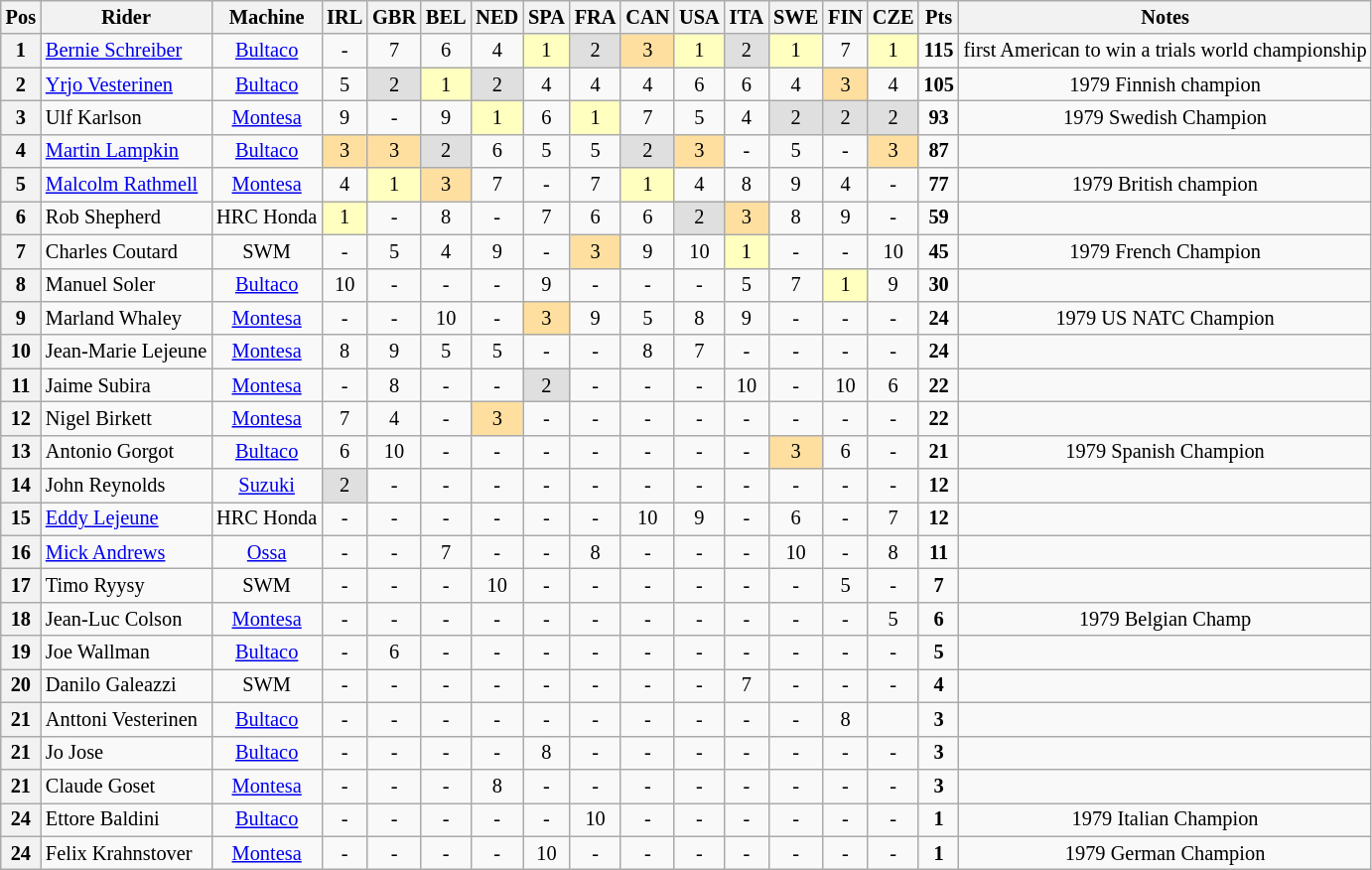<table class="wikitable" style="font-size: 85%; text-align:center">
<tr valign="top">
<th valign="middle">Pos</th>
<th valign="middle">Rider</th>
<th valign="middle">Machine</th>
<th>IRL<br></th>
<th>GBR<br></th>
<th>BEL<br></th>
<th>NED<br></th>
<th>SPA<br></th>
<th>FRA<br></th>
<th>CAN<br></th>
<th>USA<br></th>
<th>ITA<br></th>
<th>SWE<br></th>
<th>FIN<br></th>
<th>CZE<br></th>
<th valign="middle">Pts</th>
<th>Notes</th>
</tr>
<tr>
<th>1</th>
<td align="left"> <a href='#'>Bernie Schreiber</a></td>
<td><a href='#'>Bultaco</a></td>
<td>-</td>
<td>7</td>
<td>6</td>
<td>4</td>
<td style="background:#ffffbf;">1</td>
<td style="background:#dfdfdf;">2</td>
<td style="background:#ffdf9f;">3</td>
<td style="background:#ffffbf;">1</td>
<td style="background:#dfdfdf;">2</td>
<td style="background:#ffffbf;">1</td>
<td>7</td>
<td style="background:#ffffbf;">1</td>
<td><strong>115</strong></td>
<td>first American to win a trials world championship</td>
</tr>
<tr>
<th>2</th>
<td align="left"> <a href='#'>Yrjo Vesterinen</a></td>
<td><a href='#'>Bultaco</a></td>
<td>5</td>
<td style="background:#dfdfdf;">2</td>
<td style="background:#ffffbf;">1</td>
<td style="background:#dfdfdf;">2</td>
<td>4</td>
<td>4</td>
<td>4</td>
<td>6</td>
<td>6</td>
<td>4</td>
<td style="background:#ffdf9f;">3</td>
<td>4</td>
<td><strong>105</strong></td>
<td>1979 Finnish champion</td>
</tr>
<tr>
<th>3</th>
<td align="left"> Ulf Karlson</td>
<td><a href='#'>Montesa</a></td>
<td>9</td>
<td>-</td>
<td>9</td>
<td style="background:#ffffbf;">1</td>
<td>6</td>
<td style="background:#ffffbf;">1</td>
<td>7</td>
<td>5</td>
<td>4</td>
<td style="background:#dfdfdf;">2</td>
<td style="background:#dfdfdf;">2</td>
<td style="background:#dfdfdf;">2</td>
<td><strong>93</strong></td>
<td>1979 Swedish Champion</td>
</tr>
<tr>
<th>4</th>
<td align="left"> <a href='#'>Martin Lampkin</a></td>
<td><a href='#'>Bultaco</a></td>
<td style="background:#ffdf9f;">3</td>
<td style="background:#ffdf9f;">3</td>
<td style="background:#dfdfdf;">2</td>
<td>6</td>
<td>5</td>
<td>5</td>
<td style="background:#dfdfdf;">2</td>
<td style="background:#ffdf9f;">3</td>
<td>-</td>
<td>5</td>
<td>-</td>
<td style="background:#ffdf9f;">3</td>
<td><strong>87</strong></td>
<td></td>
</tr>
<tr>
<th>5</th>
<td align="left"> <a href='#'>Malcolm Rathmell</a></td>
<td><a href='#'>Montesa</a></td>
<td>4</td>
<td style="background:#ffffbf;">1</td>
<td style="background:#ffdf9f;">3</td>
<td>7</td>
<td>-</td>
<td>7</td>
<td style="background:#ffffbf;">1</td>
<td>4</td>
<td>8</td>
<td>9</td>
<td>4</td>
<td>-</td>
<td><strong>77</strong></td>
<td>1979 British champion</td>
</tr>
<tr>
<th>6</th>
<td align="left"> Rob Shepherd</td>
<td>HRC Honda</td>
<td style="background:#ffffbf;">1</td>
<td>-</td>
<td>8</td>
<td>-</td>
<td>7</td>
<td>6</td>
<td>6</td>
<td style="background:#dfdfdf;">2</td>
<td style="background:#ffdf9f;">3</td>
<td>8</td>
<td>9</td>
<td>-</td>
<td><strong>59</strong></td>
<td></td>
</tr>
<tr>
<th>7</th>
<td align="left"> Charles Coutard</td>
<td>SWM</td>
<td>-</td>
<td>5</td>
<td>4</td>
<td>9</td>
<td>-</td>
<td style="background:#ffdf9f;">3</td>
<td>9</td>
<td>10</td>
<td style="background:#ffffbf;">1</td>
<td>-</td>
<td>-</td>
<td>10</td>
<td><strong>45</strong></td>
<td>1979 French Champion</td>
</tr>
<tr>
<th>8</th>
<td align="left"> Manuel Soler</td>
<td><a href='#'>Bultaco</a></td>
<td>10</td>
<td>-</td>
<td>-</td>
<td>-</td>
<td>9</td>
<td>-</td>
<td>-</td>
<td>-</td>
<td>5</td>
<td>7</td>
<td style="background:#ffffbf;">1</td>
<td>9</td>
<td><strong>30</strong></td>
<td></td>
</tr>
<tr>
<th>9</th>
<td align="left"> Marland Whaley</td>
<td><a href='#'>Montesa</a></td>
<td>-</td>
<td>-</td>
<td>10</td>
<td>-</td>
<td style="background:#ffdf9f;">3</td>
<td>9</td>
<td>5</td>
<td>8</td>
<td>9</td>
<td>-</td>
<td>-</td>
<td>-</td>
<td><strong>24</strong></td>
<td>1979 US NATC Champion</td>
</tr>
<tr>
<th>10</th>
<td align="left"> Jean-Marie Lejeune</td>
<td><a href='#'>Montesa</a></td>
<td>8</td>
<td>9</td>
<td>5</td>
<td>5</td>
<td>-</td>
<td>-</td>
<td>8</td>
<td>7</td>
<td>-</td>
<td>-</td>
<td>-</td>
<td>-</td>
<td><strong>24</strong></td>
<td></td>
</tr>
<tr>
<th>11</th>
<td align="left"> Jaime Subira</td>
<td><a href='#'>Montesa</a></td>
<td>-</td>
<td>8</td>
<td>-</td>
<td>-</td>
<td style="background:#dfdfdf;">2</td>
<td>-</td>
<td>-</td>
<td>-</td>
<td>10</td>
<td>-</td>
<td>10</td>
<td>6</td>
<td><strong>22</strong></td>
<td></td>
</tr>
<tr>
<th>12</th>
<td align="left"> Nigel Birkett</td>
<td><a href='#'>Montesa</a></td>
<td>7</td>
<td>4</td>
<td>-</td>
<td style="background:#ffdf9f;">3</td>
<td>-</td>
<td>-</td>
<td>-</td>
<td>-</td>
<td>-</td>
<td>-</td>
<td>-</td>
<td>-</td>
<td><strong>22</strong></td>
<td></td>
</tr>
<tr>
<th>13</th>
<td align="left"> Antonio Gorgot</td>
<td><a href='#'>Bultaco</a></td>
<td>6</td>
<td>10</td>
<td>-</td>
<td>-</td>
<td>-</td>
<td>-</td>
<td>-</td>
<td>-</td>
<td>-</td>
<td style="background:#ffdf9f;">3</td>
<td>6</td>
<td>-</td>
<td><strong>21</strong></td>
<td>1979 Spanish Champion</td>
</tr>
<tr>
<th>14</th>
<td align="left"> John Reynolds</td>
<td><a href='#'>Suzuki</a></td>
<td style="background:#dfdfdf;">2</td>
<td>-</td>
<td>-</td>
<td>-</td>
<td>-</td>
<td>-</td>
<td>-</td>
<td>-</td>
<td>-</td>
<td>-</td>
<td>-</td>
<td>-</td>
<td><strong>12</strong></td>
<td></td>
</tr>
<tr>
<th>15</th>
<td align="left"> <a href='#'>Eddy Lejeune</a></td>
<td>HRC Honda</td>
<td>-</td>
<td>-</td>
<td>-</td>
<td>-</td>
<td>-</td>
<td>-</td>
<td>10</td>
<td>9</td>
<td>-</td>
<td>6</td>
<td>-</td>
<td>7</td>
<td><strong>12</strong></td>
<td></td>
</tr>
<tr>
<th>16</th>
<td align="left"> <a href='#'>Mick Andrews</a></td>
<td><a href='#'>Ossa</a></td>
<td>-</td>
<td>-</td>
<td>7</td>
<td>-</td>
<td>-</td>
<td>8</td>
<td>-</td>
<td>-</td>
<td>-</td>
<td>10</td>
<td>-</td>
<td>8</td>
<td><strong>11</strong></td>
<td></td>
</tr>
<tr>
<th>17</th>
<td align="left"> Timo Ryysy</td>
<td>SWM</td>
<td>-</td>
<td>-</td>
<td>-</td>
<td>10</td>
<td>-</td>
<td>-</td>
<td>-</td>
<td>-</td>
<td>-</td>
<td>-</td>
<td>5</td>
<td>-</td>
<td><strong>7</strong></td>
<td></td>
</tr>
<tr>
<th>18</th>
<td align="left"> Jean-Luc Colson</td>
<td><a href='#'>Montesa</a></td>
<td>-</td>
<td>-</td>
<td>-</td>
<td>-</td>
<td>-</td>
<td>-</td>
<td>-</td>
<td>-</td>
<td>-</td>
<td>-</td>
<td>-</td>
<td>5</td>
<td><strong>6</strong></td>
<td>1979 Belgian Champ</td>
</tr>
<tr>
<th>19</th>
<td align="left"> Joe Wallman</td>
<td><a href='#'>Bultaco</a></td>
<td>-</td>
<td>6</td>
<td>-</td>
<td>-</td>
<td>-</td>
<td>-</td>
<td>-</td>
<td>-</td>
<td>-</td>
<td>-</td>
<td>-</td>
<td>-</td>
<td><strong>5</strong></td>
<td></td>
</tr>
<tr>
<th>20</th>
<td align="left"> Danilo Galeazzi</td>
<td>SWM</td>
<td>-</td>
<td>-</td>
<td>-</td>
<td>-</td>
<td>-</td>
<td>-</td>
<td>-</td>
<td>-</td>
<td>7</td>
<td>-</td>
<td>-</td>
<td>-</td>
<td><strong>4</strong></td>
<td></td>
</tr>
<tr>
<th>21</th>
<td align="left"> Anttoni Vesterinen</td>
<td><a href='#'>Bultaco</a></td>
<td>-</td>
<td>-</td>
<td>-</td>
<td>-</td>
<td>-</td>
<td>-</td>
<td>-</td>
<td>-</td>
<td>-</td>
<td>-</td>
<td>8</td>
<td></td>
<td><strong>3</strong></td>
<td></td>
</tr>
<tr>
<th>21</th>
<td align="left"> Jo Jose</td>
<td><a href='#'>Bultaco</a></td>
<td>-</td>
<td>-</td>
<td>-</td>
<td>-</td>
<td>8</td>
<td>-</td>
<td>-</td>
<td>-</td>
<td>-</td>
<td>-</td>
<td>-</td>
<td>-</td>
<td><strong>3</strong></td>
<td></td>
</tr>
<tr>
<th>21</th>
<td align="left"> Claude Goset</td>
<td><a href='#'>Montesa</a></td>
<td>-</td>
<td>-</td>
<td>-</td>
<td>8</td>
<td>-</td>
<td>-</td>
<td>-</td>
<td>-</td>
<td>-</td>
<td>-</td>
<td>-</td>
<td>-</td>
<td><strong>3</strong></td>
<td></td>
</tr>
<tr>
<th>24</th>
<td align="left"> Ettore Baldini</td>
<td><a href='#'>Bultaco</a></td>
<td>-</td>
<td>-</td>
<td>-</td>
<td>-</td>
<td>-</td>
<td>10</td>
<td>-</td>
<td>-</td>
<td>-</td>
<td>-</td>
<td>-</td>
<td>-</td>
<td><strong>1</strong></td>
<td>1979 Italian Champion</td>
</tr>
<tr>
<th>24</th>
<td align="left"> Felix Krahnstover</td>
<td><a href='#'>Montesa</a></td>
<td>-</td>
<td>-</td>
<td>-</td>
<td>-</td>
<td>10</td>
<td>-</td>
<td>-</td>
<td>-</td>
<td>-</td>
<td>-</td>
<td>-</td>
<td>-</td>
<td><strong>1</strong></td>
<td>1979 German Champion</td>
</tr>
</table>
